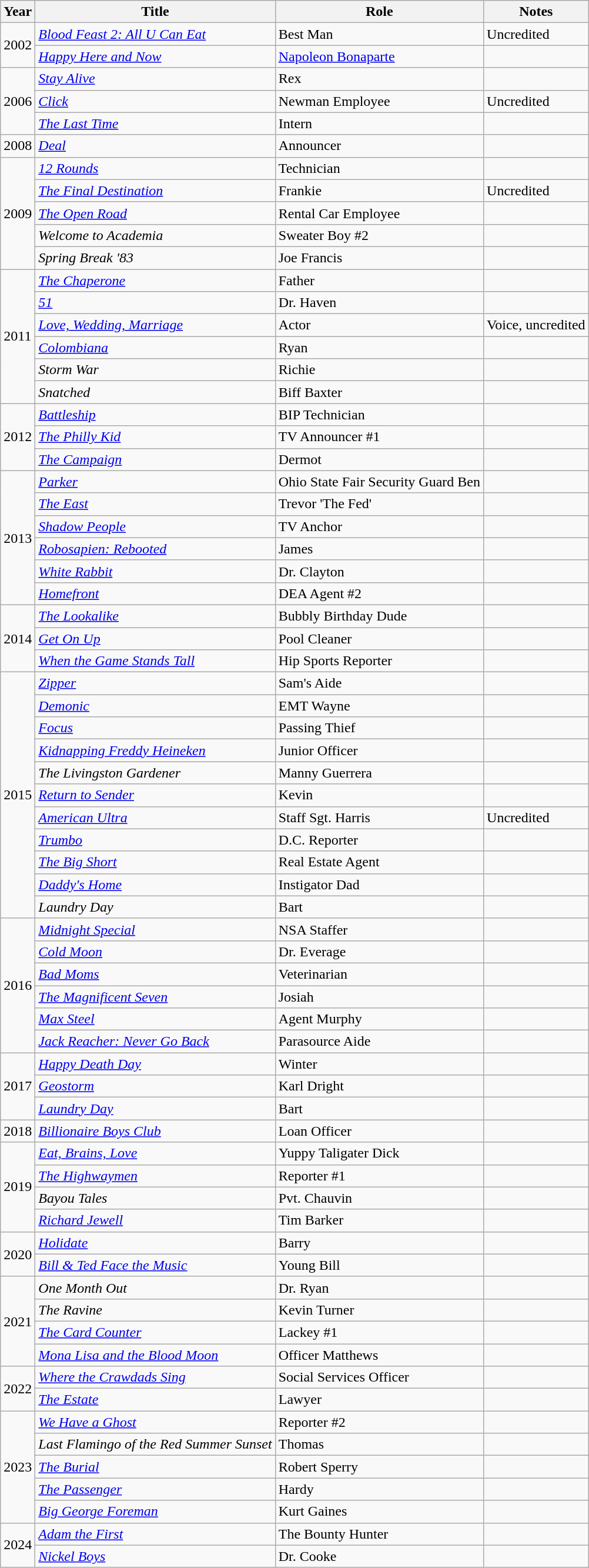<table class="wikitable sortable">
<tr>
<th>Year</th>
<th>Title</th>
<th>Role</th>
<th class="unsortable">Notes</th>
</tr>
<tr>
<td rowspan="2">2002</td>
<td><em><a href='#'>Blood Feast 2: All U Can Eat</a></em></td>
<td>Best Man</td>
<td>Uncredited</td>
</tr>
<tr>
<td><em><a href='#'>Happy Here and Now</a></em></td>
<td><a href='#'>Napoleon Bonaparte</a></td>
<td></td>
</tr>
<tr>
<td rowspan="3">2006</td>
<td><em><a href='#'>Stay Alive</a></em></td>
<td>Rex</td>
<td></td>
</tr>
<tr>
<td><em><a href='#'>Click</a></em></td>
<td>Newman Employee</td>
<td>Uncredited</td>
</tr>
<tr>
<td><em><a href='#'>The Last Time</a></em></td>
<td>Intern</td>
<td></td>
</tr>
<tr>
<td>2008</td>
<td><em><a href='#'>Deal</a></em></td>
<td>Announcer</td>
<td></td>
</tr>
<tr>
<td rowspan="5">2009</td>
<td><em><a href='#'>12 Rounds</a></em></td>
<td>Technician</td>
<td></td>
</tr>
<tr>
<td><em><a href='#'>The Final Destination</a></em></td>
<td>Frankie</td>
<td>Uncredited</td>
</tr>
<tr>
<td><em><a href='#'>The Open Road</a></em></td>
<td>Rental Car Employee</td>
<td></td>
</tr>
<tr>
<td><em>Welcome to Academia</em></td>
<td>Sweater Boy #2</td>
<td></td>
</tr>
<tr>
<td><em>Spring Break '83</em></td>
<td>Joe Francis</td>
<td></td>
</tr>
<tr>
<td rowspan="6">2011</td>
<td><em><a href='#'>The Chaperone</a></em></td>
<td>Father</td>
<td></td>
</tr>
<tr>
<td><em><a href='#'>51</a></em></td>
<td>Dr. Haven</td>
<td></td>
</tr>
<tr>
<td><em><a href='#'>Love, Wedding, Marriage</a></em></td>
<td>Actor</td>
<td>Voice, uncredited</td>
</tr>
<tr>
<td><em><a href='#'>Colombiana</a></em></td>
<td>Ryan</td>
<td></td>
</tr>
<tr>
<td><em>Storm War</em></td>
<td>Richie</td>
<td></td>
</tr>
<tr>
<td><em>Snatched</em></td>
<td>Biff Baxter</td>
<td></td>
</tr>
<tr>
<td rowspan="3">2012</td>
<td><em><a href='#'>Battleship</a></em></td>
<td>BIP Technician</td>
<td></td>
</tr>
<tr>
<td><em><a href='#'>The Philly Kid</a></em></td>
<td>TV Announcer #1</td>
<td></td>
</tr>
<tr>
<td><em><a href='#'>The Campaign</a></em></td>
<td>Dermot</td>
<td></td>
</tr>
<tr>
<td rowspan="6">2013</td>
<td><em><a href='#'>Parker</a></em></td>
<td>Ohio State Fair Security Guard Ben</td>
<td></td>
</tr>
<tr>
<td><em><a href='#'>The East</a></em></td>
<td>Trevor 'The Fed'</td>
<td></td>
</tr>
<tr>
<td><em><a href='#'>Shadow People</a></em></td>
<td>TV Anchor</td>
<td></td>
</tr>
<tr>
<td><em><a href='#'>Robosapien: Rebooted</a></em></td>
<td>James</td>
<td></td>
</tr>
<tr>
<td><em><a href='#'>White Rabbit</a></em></td>
<td>Dr. Clayton</td>
<td></td>
</tr>
<tr>
<td><em><a href='#'>Homefront</a></em></td>
<td>DEA Agent #2</td>
<td></td>
</tr>
<tr>
<td rowspan="3">2014</td>
<td><em><a href='#'>The Lookalike</a></em></td>
<td>Bubbly Birthday Dude</td>
<td></td>
</tr>
<tr>
<td><em><a href='#'>Get On Up</a></em></td>
<td>Pool Cleaner</td>
<td></td>
</tr>
<tr>
<td><em><a href='#'>When the Game Stands Tall</a></em></td>
<td>Hip Sports Reporter</td>
<td></td>
</tr>
<tr>
<td rowspan="11">2015</td>
<td><em><a href='#'>Zipper</a></em></td>
<td>Sam's Aide</td>
<td></td>
</tr>
<tr>
<td><em><a href='#'>Demonic</a></em></td>
<td>EMT Wayne</td>
<td></td>
</tr>
<tr>
<td><em><a href='#'>Focus</a></em></td>
<td>Passing Thief</td>
<td></td>
</tr>
<tr>
<td><em><a href='#'>Kidnapping Freddy Heineken</a></em></td>
<td>Junior Officer</td>
<td></td>
</tr>
<tr>
<td><em>The Livingston Gardener</em></td>
<td>Manny Guerrera</td>
<td></td>
</tr>
<tr>
<td><em><a href='#'>Return to Sender</a></em></td>
<td>Kevin</td>
<td></td>
</tr>
<tr>
<td><em><a href='#'>American Ultra</a></em></td>
<td>Staff Sgt. Harris</td>
<td>Uncredited</td>
</tr>
<tr>
<td><em><a href='#'>Trumbo</a></em></td>
<td>D.C. Reporter</td>
<td></td>
</tr>
<tr>
<td><em><a href='#'>The Big Short</a></em></td>
<td>Real Estate Agent</td>
<td></td>
</tr>
<tr>
<td><em><a href='#'>Daddy's Home</a></em></td>
<td>Instigator Dad</td>
<td></td>
</tr>
<tr>
<td><em>Laundry Day</em></td>
<td>Bart</td>
<td></td>
</tr>
<tr>
<td rowspan="6">2016</td>
<td><em><a href='#'>Midnight Special</a></em></td>
<td>NSA Staffer</td>
<td></td>
</tr>
<tr>
<td><em><a href='#'>Cold Moon</a></em></td>
<td>Dr. Everage</td>
<td></td>
</tr>
<tr>
<td><em><a href='#'>Bad Moms</a></em></td>
<td>Veterinarian</td>
<td></td>
</tr>
<tr>
<td><em><a href='#'>The Magnificent Seven</a></em></td>
<td>Josiah</td>
<td></td>
</tr>
<tr>
<td><em><a href='#'>Max Steel</a></em></td>
<td>Agent Murphy</td>
<td></td>
</tr>
<tr>
<td><em><a href='#'>Jack Reacher: Never Go Back</a></em></td>
<td>Parasource Aide</td>
<td></td>
</tr>
<tr>
<td rowspan="3">2017</td>
<td><em><a href='#'>Happy Death Day</a></em></td>
<td>Winter</td>
<td></td>
</tr>
<tr>
<td><em><a href='#'>Geostorm</a></em></td>
<td>Karl Dright</td>
<td></td>
</tr>
<tr>
<td><em><a href='#'>Laundry Day</a></em></td>
<td>Bart</td>
<td></td>
</tr>
<tr>
<td>2018</td>
<td><em><a href='#'>Billionaire Boys Club</a></em></td>
<td>Loan Officer</td>
<td></td>
</tr>
<tr>
<td rowspan="4">2019</td>
<td><em><a href='#'>Eat, Brains, Love</a></em></td>
<td>Yuppy Taligater Dick</td>
<td></td>
</tr>
<tr>
<td><em><a href='#'>The Highwaymen</a></em></td>
<td>Reporter #1</td>
<td></td>
</tr>
<tr>
<td><em>Bayou Tales</em></td>
<td>Pvt. Chauvin</td>
<td></td>
</tr>
<tr>
<td><em><a href='#'>Richard Jewell</a></em></td>
<td>Tim Barker</td>
</tr>
<tr>
<td rowspan="2">2020</td>
<td><em><a href='#'>Holidate</a></em></td>
<td>Barry</td>
<td></td>
</tr>
<tr>
<td><em><a href='#'>Bill & Ted Face the Music</a></em></td>
<td>Young Bill</td>
<td></td>
</tr>
<tr>
<td rowspan="4">2021</td>
<td><em>One Month Out</em></td>
<td>Dr. Ryan</td>
<td></td>
</tr>
<tr>
<td><em>The Ravine</em></td>
<td>Kevin Turner</td>
<td></td>
</tr>
<tr>
<td><em><a href='#'>The Card Counter</a></em></td>
<td>Lackey #1</td>
<td></td>
</tr>
<tr>
<td><em><a href='#'>Mona Lisa and the Blood Moon</a></em></td>
<td>Officer Matthews</td>
<td></td>
</tr>
<tr>
<td rowspan="2">2022</td>
<td><em><a href='#'>Where the Crawdads Sing</a></em></td>
<td>Social Services Officer</td>
<td></td>
</tr>
<tr>
<td><em><a href='#'>The Estate</a></em></td>
<td>Lawyer</td>
<td></td>
</tr>
<tr>
<td rowspan="5">2023</td>
<td><em><a href='#'>We Have a Ghost</a></em></td>
<td>Reporter #2</td>
<td></td>
</tr>
<tr>
<td><em>Last Flamingo of the Red Summer Sunset</em></td>
<td>Thomas</td>
<td></td>
</tr>
<tr>
<td><em><a href='#'>The Burial</a></em></td>
<td>Robert Sperry</td>
<td></td>
</tr>
<tr>
<td><em><a href='#'>The Passenger</a></em></td>
<td>Hardy</td>
<td></td>
</tr>
<tr>
<td><em><a href='#'>Big George Foreman</a></em></td>
<td>Kurt Gaines</td>
<td></td>
</tr>
<tr>
<td rowspan="2">2024</td>
<td><em><a href='#'>Adam the First</a></em></td>
<td>The Bounty Hunter</td>
<td></td>
</tr>
<tr>
<td><em><a href='#'>Nickel Boys</a></em></td>
<td>Dr. Cooke</td>
<td></td>
</tr>
</table>
